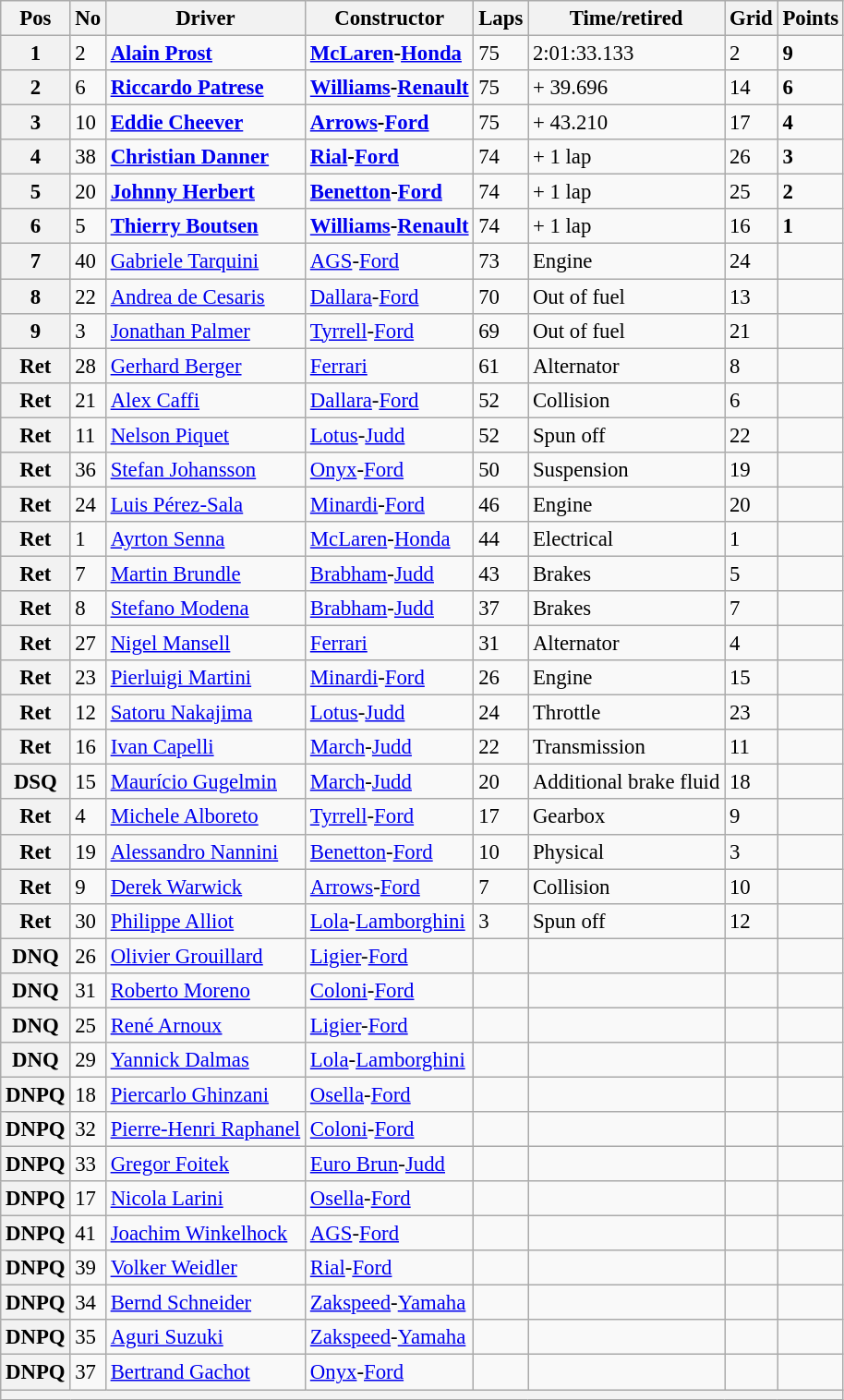<table class="wikitable sortable" style="font-size: 95%;">
<tr>
<th>Pos</th>
<th>No</th>
<th>Driver</th>
<th>Constructor</th>
<th>Laps</th>
<th>Time/retired</th>
<th>Grid</th>
<th>Points</th>
</tr>
<tr>
<th>1</th>
<td>2</td>
<td> <strong><a href='#'>Alain Prost</a></strong></td>
<td><strong><a href='#'>McLaren</a>-<a href='#'>Honda</a></strong></td>
<td>75</td>
<td>2:01:33.133</td>
<td>2</td>
<td><strong>9</strong></td>
</tr>
<tr>
<th>2</th>
<td>6</td>
<td> <strong><a href='#'>Riccardo Patrese</a></strong></td>
<td><strong><a href='#'>Williams</a>-<a href='#'>Renault</a></strong></td>
<td>75</td>
<td>+ 39.696</td>
<td>14</td>
<td><strong>6</strong></td>
</tr>
<tr>
<th>3</th>
<td>10</td>
<td> <strong><a href='#'>Eddie Cheever</a></strong></td>
<td><strong><a href='#'>Arrows</a>-<a href='#'>Ford</a></strong></td>
<td>75</td>
<td>+ 43.210</td>
<td>17</td>
<td><strong>4</strong></td>
</tr>
<tr>
<th>4</th>
<td>38</td>
<td> <strong><a href='#'>Christian Danner</a></strong></td>
<td><strong><a href='#'>Rial</a>-<a href='#'>Ford</a></strong></td>
<td>74</td>
<td>+ 1 lap</td>
<td>26</td>
<td><strong>3</strong></td>
</tr>
<tr>
<th>5</th>
<td>20</td>
<td> <strong><a href='#'>Johnny Herbert</a></strong></td>
<td><strong><a href='#'>Benetton</a>-<a href='#'>Ford</a></strong></td>
<td>74</td>
<td>+ 1 lap</td>
<td>25</td>
<td><strong>2</strong></td>
</tr>
<tr>
<th>6</th>
<td>5</td>
<td> <strong><a href='#'>Thierry Boutsen</a></strong></td>
<td><strong><a href='#'>Williams</a>-<a href='#'>Renault</a></strong></td>
<td>74</td>
<td>+ 1 lap</td>
<td>16</td>
<td><strong>1</strong></td>
</tr>
<tr>
<th>7</th>
<td>40</td>
<td> <a href='#'>Gabriele Tarquini</a></td>
<td><a href='#'>AGS</a>-<a href='#'>Ford</a></td>
<td>73</td>
<td>Engine</td>
<td>24</td>
<td></td>
</tr>
<tr>
<th>8</th>
<td>22</td>
<td> <a href='#'>Andrea de Cesaris</a></td>
<td><a href='#'>Dallara</a>-<a href='#'>Ford</a></td>
<td>70</td>
<td>Out of fuel</td>
<td>13</td>
<td></td>
</tr>
<tr>
<th>9</th>
<td>3</td>
<td> <a href='#'>Jonathan Palmer</a></td>
<td><a href='#'>Tyrrell</a>-<a href='#'>Ford</a></td>
<td>69</td>
<td>Out of fuel</td>
<td>21</td>
<td></td>
</tr>
<tr>
<th>Ret</th>
<td>28</td>
<td> <a href='#'>Gerhard Berger</a></td>
<td><a href='#'>Ferrari</a></td>
<td>61</td>
<td>Alternator</td>
<td>8</td>
<td></td>
</tr>
<tr>
<th>Ret</th>
<td>21</td>
<td> <a href='#'>Alex Caffi</a></td>
<td><a href='#'>Dallara</a>-<a href='#'>Ford</a></td>
<td>52</td>
<td>Collision</td>
<td>6</td>
<td></td>
</tr>
<tr>
<th>Ret</th>
<td>11</td>
<td> <a href='#'>Nelson Piquet</a></td>
<td><a href='#'>Lotus</a>-<a href='#'>Judd</a></td>
<td>52</td>
<td>Spun off</td>
<td>22</td>
<td></td>
</tr>
<tr>
<th>Ret</th>
<td>36</td>
<td> <a href='#'>Stefan Johansson</a></td>
<td><a href='#'>Onyx</a>-<a href='#'>Ford</a></td>
<td>50</td>
<td>Suspension</td>
<td>19</td>
<td></td>
</tr>
<tr>
<th>Ret</th>
<td>24</td>
<td> <a href='#'>Luis Pérez-Sala</a></td>
<td><a href='#'>Minardi</a>-<a href='#'>Ford</a></td>
<td>46</td>
<td>Engine</td>
<td>20</td>
<td></td>
</tr>
<tr>
<th>Ret</th>
<td>1</td>
<td> <a href='#'>Ayrton Senna</a></td>
<td><a href='#'>McLaren</a>-<a href='#'>Honda</a></td>
<td>44</td>
<td>Electrical</td>
<td>1</td>
<td></td>
</tr>
<tr>
<th>Ret</th>
<td>7</td>
<td> <a href='#'>Martin Brundle</a></td>
<td><a href='#'>Brabham</a>-<a href='#'>Judd</a></td>
<td>43</td>
<td>Brakes</td>
<td>5</td>
<td></td>
</tr>
<tr>
<th>Ret</th>
<td>8</td>
<td> <a href='#'>Stefano Modena</a></td>
<td><a href='#'>Brabham</a>-<a href='#'>Judd</a></td>
<td>37</td>
<td>Brakes</td>
<td>7</td>
<td></td>
</tr>
<tr>
<th>Ret</th>
<td>27</td>
<td> <a href='#'>Nigel Mansell</a></td>
<td><a href='#'>Ferrari</a></td>
<td>31</td>
<td>Alternator</td>
<td>4</td>
<td></td>
</tr>
<tr>
<th>Ret</th>
<td>23</td>
<td> <a href='#'>Pierluigi Martini</a></td>
<td><a href='#'>Minardi</a>-<a href='#'>Ford</a></td>
<td>26</td>
<td>Engine</td>
<td>15</td>
<td></td>
</tr>
<tr>
<th>Ret</th>
<td>12</td>
<td> <a href='#'>Satoru Nakajima</a></td>
<td><a href='#'>Lotus</a>-<a href='#'>Judd</a></td>
<td>24</td>
<td>Throttle</td>
<td>23</td>
<td></td>
</tr>
<tr>
<th>Ret</th>
<td>16</td>
<td> <a href='#'>Ivan Capelli</a></td>
<td><a href='#'>March</a>-<a href='#'>Judd</a></td>
<td>22</td>
<td>Transmission</td>
<td>11</td>
<td></td>
</tr>
<tr>
<th>DSQ</th>
<td>15</td>
<td> <a href='#'>Maurício Gugelmin</a></td>
<td><a href='#'>March</a>-<a href='#'>Judd</a></td>
<td>20</td>
<td>Additional brake fluid</td>
<td>18</td>
<td></td>
</tr>
<tr>
<th>Ret</th>
<td>4</td>
<td> <a href='#'>Michele Alboreto</a></td>
<td><a href='#'>Tyrrell</a>-<a href='#'>Ford</a></td>
<td>17</td>
<td>Gearbox</td>
<td>9</td>
<td></td>
</tr>
<tr>
<th>Ret</th>
<td>19</td>
<td> <a href='#'>Alessandro Nannini</a></td>
<td><a href='#'>Benetton</a>-<a href='#'>Ford</a></td>
<td>10</td>
<td>Physical</td>
<td>3</td>
<td></td>
</tr>
<tr>
<th>Ret</th>
<td>9</td>
<td> <a href='#'>Derek Warwick</a></td>
<td><a href='#'>Arrows</a>-<a href='#'>Ford</a></td>
<td>7</td>
<td>Collision</td>
<td>10</td>
<td></td>
</tr>
<tr>
<th>Ret</th>
<td>30</td>
<td> <a href='#'>Philippe Alliot</a></td>
<td><a href='#'>Lola</a>-<a href='#'>Lamborghini</a></td>
<td>3</td>
<td>Spun off</td>
<td>12</td>
<td></td>
</tr>
<tr>
<th>DNQ</th>
<td>26</td>
<td> <a href='#'>Olivier Grouillard</a></td>
<td><a href='#'>Ligier</a>-<a href='#'>Ford</a></td>
<td></td>
<td></td>
<td></td>
<td></td>
</tr>
<tr>
<th>DNQ</th>
<td>31</td>
<td> <a href='#'>Roberto Moreno</a></td>
<td><a href='#'>Coloni</a>-<a href='#'>Ford</a></td>
<td></td>
<td></td>
<td></td>
<td></td>
</tr>
<tr>
<th>DNQ</th>
<td>25</td>
<td> <a href='#'>René Arnoux</a></td>
<td><a href='#'>Ligier</a>-<a href='#'>Ford</a></td>
<td></td>
<td></td>
<td></td>
<td></td>
</tr>
<tr>
<th>DNQ</th>
<td>29</td>
<td> <a href='#'>Yannick Dalmas</a></td>
<td><a href='#'>Lola</a>-<a href='#'>Lamborghini</a></td>
<td></td>
<td></td>
<td></td>
<td></td>
</tr>
<tr>
<th>DNPQ</th>
<td>18</td>
<td> <a href='#'>Piercarlo Ghinzani</a></td>
<td><a href='#'>Osella</a>-<a href='#'>Ford</a></td>
<td></td>
<td></td>
<td></td>
<td></td>
</tr>
<tr>
<th>DNPQ</th>
<td>32</td>
<td> <a href='#'>Pierre-Henri Raphanel</a></td>
<td><a href='#'>Coloni</a>-<a href='#'>Ford</a></td>
<td></td>
<td></td>
<td></td>
<td></td>
</tr>
<tr>
<th>DNPQ</th>
<td>33</td>
<td> <a href='#'>Gregor Foitek</a></td>
<td><a href='#'>Euro Brun</a>-<a href='#'>Judd</a></td>
<td></td>
<td></td>
<td></td>
<td></td>
</tr>
<tr>
<th>DNPQ</th>
<td>17</td>
<td> <a href='#'>Nicola Larini</a></td>
<td><a href='#'>Osella</a>-<a href='#'>Ford</a></td>
<td></td>
<td></td>
<td></td>
<td></td>
</tr>
<tr>
<th>DNPQ</th>
<td>41</td>
<td> <a href='#'>Joachim Winkelhock</a></td>
<td><a href='#'>AGS</a>-<a href='#'>Ford</a></td>
<td></td>
<td></td>
<td></td>
<td></td>
</tr>
<tr>
<th>DNPQ</th>
<td>39</td>
<td> <a href='#'>Volker Weidler</a></td>
<td><a href='#'>Rial</a>-<a href='#'>Ford</a></td>
<td></td>
<td></td>
<td></td>
<td></td>
</tr>
<tr>
<th>DNPQ</th>
<td>34</td>
<td> <a href='#'>Bernd Schneider</a></td>
<td><a href='#'>Zakspeed</a>-<a href='#'>Yamaha</a></td>
<td></td>
<td></td>
<td></td>
<td></td>
</tr>
<tr>
<th>DNPQ</th>
<td>35</td>
<td> <a href='#'>Aguri Suzuki</a></td>
<td><a href='#'>Zakspeed</a>-<a href='#'>Yamaha</a></td>
<td></td>
<td></td>
<td></td>
<td></td>
</tr>
<tr>
<th>DNPQ</th>
<td>37</td>
<td> <a href='#'>Bertrand Gachot</a></td>
<td><a href='#'>Onyx</a>-<a href='#'>Ford</a></td>
<td></td>
<td></td>
<td></td>
<td></td>
</tr>
<tr>
<th colspan="8"></th>
</tr>
</table>
